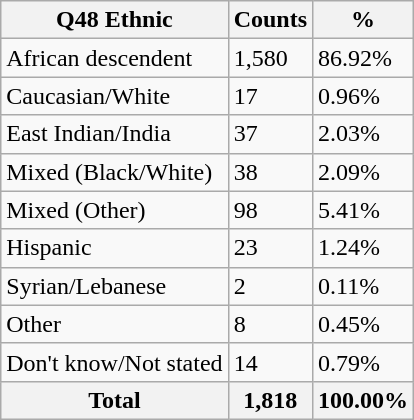<table class="wikitable sortable">
<tr>
<th>Q48 Ethnic</th>
<th>Counts</th>
<th>%</th>
</tr>
<tr>
<td>African descendent</td>
<td>1,580</td>
<td>86.92%</td>
</tr>
<tr>
<td>Caucasian/White</td>
<td>17</td>
<td>0.96%</td>
</tr>
<tr>
<td>East Indian/India</td>
<td>37</td>
<td>2.03%</td>
</tr>
<tr>
<td>Mixed (Black/White)</td>
<td>38</td>
<td>2.09%</td>
</tr>
<tr>
<td>Mixed (Other)</td>
<td>98</td>
<td>5.41%</td>
</tr>
<tr>
<td>Hispanic</td>
<td>23</td>
<td>1.24%</td>
</tr>
<tr>
<td>Syrian/Lebanese</td>
<td>2</td>
<td>0.11%</td>
</tr>
<tr>
<td>Other</td>
<td>8</td>
<td>0.45%</td>
</tr>
<tr>
<td>Don't know/Not stated</td>
<td>14</td>
<td>0.79%</td>
</tr>
<tr>
<th>Total</th>
<th>1,818</th>
<th>100.00%</th>
</tr>
</table>
